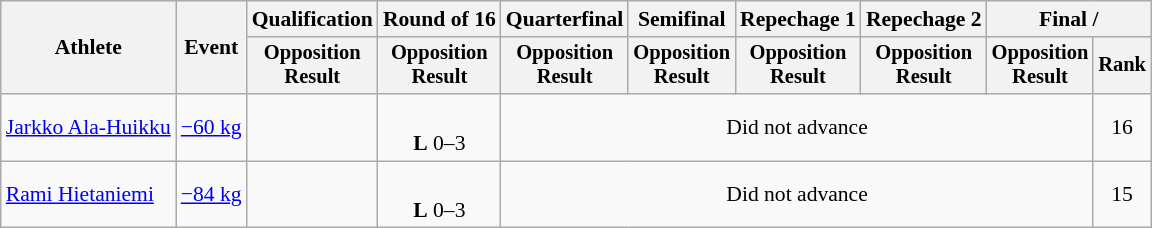<table class="wikitable" style="font-size:90%">
<tr>
<th rowspan=2>Athlete</th>
<th rowspan=2>Event</th>
<th>Qualification</th>
<th>Round of 16</th>
<th>Quarterfinal</th>
<th>Semifinal</th>
<th>Repechage 1</th>
<th>Repechage 2</th>
<th colspan=2>Final / </th>
</tr>
<tr style="font-size: 95%">
<th>Opposition<br>Result</th>
<th>Opposition<br>Result</th>
<th>Opposition<br>Result</th>
<th>Opposition<br>Result</th>
<th>Opposition<br>Result</th>
<th>Opposition<br>Result</th>
<th>Opposition<br>Result</th>
<th>Rank</th>
</tr>
<tr align=center>
<td align=left><a href='#'>Jarkko Ala-Huikku</a></td>
<td align=left><a href='#'>−60 kg</a></td>
<td></td>
<td><br><strong>L</strong> 0–3 <sup></sup></td>
<td colspan=5>Did not advance</td>
<td>16</td>
</tr>
<tr align=center>
<td align=left><a href='#'>Rami Hietaniemi</a></td>
<td align=left><a href='#'>−84 kg</a></td>
<td></td>
<td><br><strong>L</strong> 0–3 <sup></sup></td>
<td colspan=5>Did not advance</td>
<td>15</td>
</tr>
</table>
